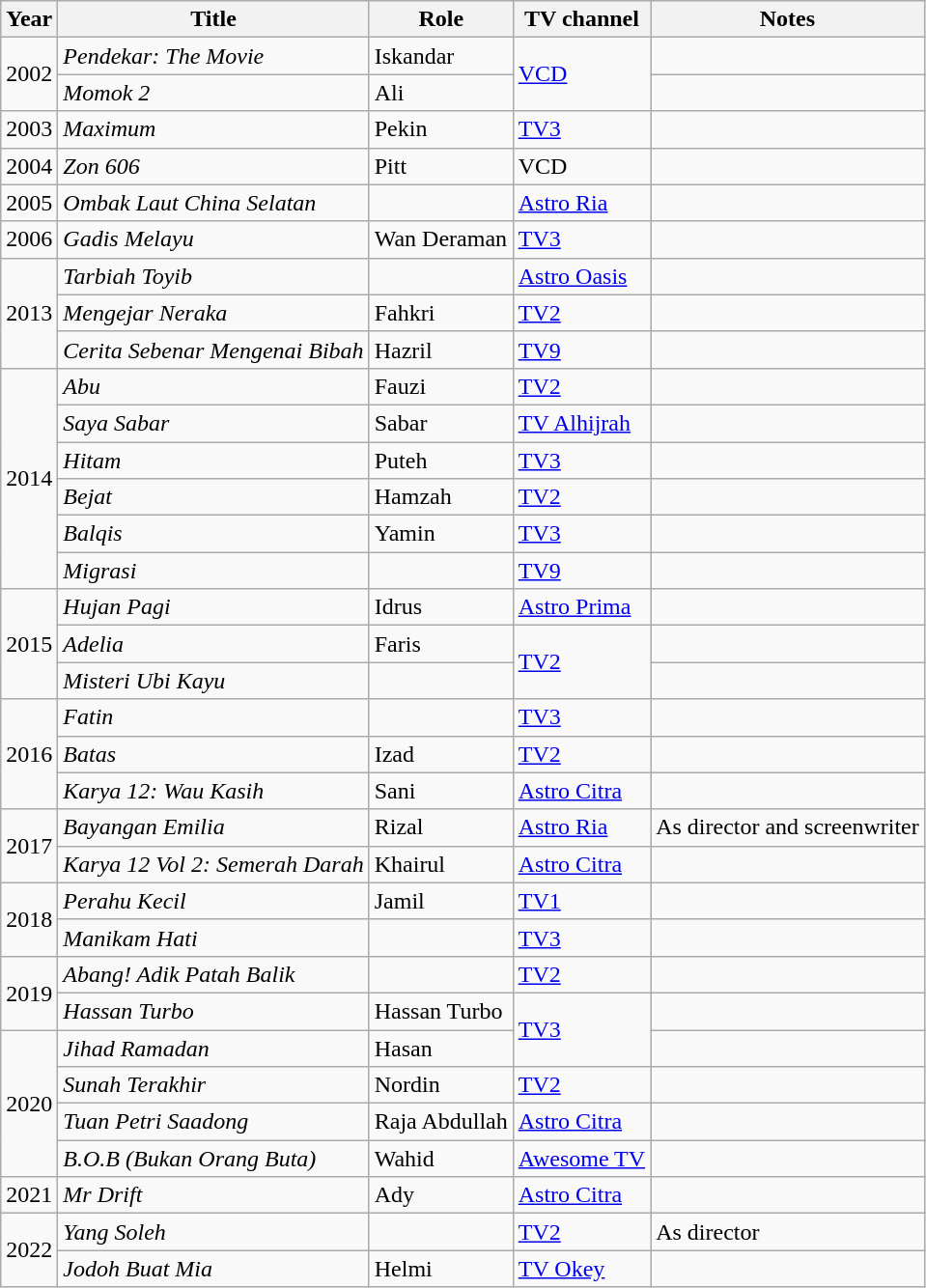<table class="wikitable">
<tr>
<th>Year</th>
<th>Title</th>
<th>Role</th>
<th>TV channel</th>
<th>Notes</th>
</tr>
<tr>
<td rowspan="2">2002</td>
<td><em>Pendekar: The Movie</em></td>
<td>Iskandar</td>
<td rowspan="2"><a href='#'>VCD</a></td>
<td></td>
</tr>
<tr>
<td><em>Momok 2</em></td>
<td>Ali</td>
<td></td>
</tr>
<tr>
<td>2003</td>
<td><em>Maximum</em></td>
<td>Pekin</td>
<td><a href='#'>TV3</a></td>
<td></td>
</tr>
<tr>
<td>2004</td>
<td><em>Zon 606</em></td>
<td>Pitt</td>
<td>VCD</td>
<td></td>
</tr>
<tr>
<td>2005</td>
<td><em>Ombak Laut China Selatan</em></td>
<td></td>
<td><a href='#'>Astro Ria</a></td>
<td></td>
</tr>
<tr>
<td>2006</td>
<td><em>Gadis Melayu</em></td>
<td>Wan Deraman</td>
<td><a href='#'>TV3</a></td>
<td></td>
</tr>
<tr>
<td rowspan="3">2013</td>
<td><em>Tarbiah Toyib</em></td>
<td></td>
<td><a href='#'>Astro Oasis</a></td>
<td></td>
</tr>
<tr>
<td><em>Mengejar Neraka</em></td>
<td>Fahkri</td>
<td><a href='#'>TV2</a></td>
<td></td>
</tr>
<tr>
<td><em>Cerita Sebenar Mengenai Bibah</em></td>
<td>Hazril</td>
<td><a href='#'>TV9</a></td>
<td></td>
</tr>
<tr>
<td rowspan="6">2014</td>
<td><em>Abu</em></td>
<td>Fauzi</td>
<td><a href='#'>TV2</a></td>
<td></td>
</tr>
<tr>
<td><em>Saya Sabar</em></td>
<td>Sabar</td>
<td><a href='#'>TV Alhijrah</a></td>
<td></td>
</tr>
<tr>
<td><em>Hitam</em></td>
<td>Puteh</td>
<td><a href='#'>TV3</a></td>
<td></td>
</tr>
<tr>
<td><em>Bejat</em></td>
<td>Hamzah</td>
<td><a href='#'>TV2</a></td>
<td></td>
</tr>
<tr>
<td><em>Balqis</em></td>
<td>Yamin</td>
<td><a href='#'>TV3</a></td>
<td></td>
</tr>
<tr>
<td><em>Migrasi</em></td>
<td></td>
<td><a href='#'>TV9</a></td>
<td></td>
</tr>
<tr>
<td rowspan="3">2015</td>
<td><em>Hujan Pagi</em></td>
<td>Idrus</td>
<td><a href='#'>Astro Prima</a></td>
<td></td>
</tr>
<tr>
<td><em>Adelia</em></td>
<td>Faris</td>
<td rowspan="2"><a href='#'>TV2</a></td>
<td></td>
</tr>
<tr>
<td><em>Misteri Ubi Kayu</em></td>
<td></td>
<td></td>
</tr>
<tr>
<td rowspan="3">2016</td>
<td><em>Fatin</em></td>
<td></td>
<td><a href='#'>TV3</a></td>
<td></td>
</tr>
<tr>
<td><em>Batas</em></td>
<td>Izad</td>
<td><a href='#'>TV2</a></td>
<td></td>
</tr>
<tr>
<td><em>Karya 12: Wau Kasih</em></td>
<td>Sani</td>
<td><a href='#'>Astro Citra</a></td>
<td></td>
</tr>
<tr>
<td rowspan="2">2017</td>
<td><em>Bayangan Emilia</em></td>
<td>Rizal</td>
<td><a href='#'>Astro Ria</a></td>
<td>As director and screenwriter</td>
</tr>
<tr>
<td><em>Karya 12 Vol 2: Semerah Darah</em></td>
<td>Khairul</td>
<td><a href='#'>Astro Citra</a></td>
<td></td>
</tr>
<tr>
<td rowspan="2">2018</td>
<td><em>Perahu Kecil</em></td>
<td>Jamil</td>
<td><a href='#'>TV1</a></td>
<td></td>
</tr>
<tr>
<td><em>Manikam Hati</em></td>
<td></td>
<td><a href='#'>TV3</a></td>
<td></td>
</tr>
<tr>
<td rowspan="2">2019</td>
<td><em>Abang! Adik Patah Balik</em></td>
<td></td>
<td><a href='#'>TV2</a></td>
<td></td>
</tr>
<tr>
<td><em>Hassan Turbo</em></td>
<td>Hassan Turbo</td>
<td rowspan="2"><a href='#'>TV3</a></td>
<td></td>
</tr>
<tr>
<td rowspan="4">2020</td>
<td><em>Jihad Ramadan</em></td>
<td>Hasan</td>
<td></td>
</tr>
<tr>
<td><em>Sunah Terakhir</em></td>
<td>Nordin</td>
<td><a href='#'>TV2</a></td>
<td></td>
</tr>
<tr>
<td><em>Tuan Petri Saadong</em></td>
<td>Raja Abdullah</td>
<td><a href='#'>Astro Citra</a></td>
<td></td>
</tr>
<tr>
<td><em>B.O.B (Bukan Orang Buta)</em></td>
<td>Wahid</td>
<td><a href='#'>Awesome TV</a></td>
<td></td>
</tr>
<tr>
<td>2021</td>
<td><em>Mr Drift</em></td>
<td>Ady</td>
<td><a href='#'>Astro Citra</a></td>
<td></td>
</tr>
<tr>
<td rowspan="2">2022</td>
<td><em>Yang Soleh</em></td>
<td></td>
<td><a href='#'>TV2</a></td>
<td>As director</td>
</tr>
<tr>
<td><em>Jodoh Buat Mia</em></td>
<td>Helmi</td>
<td><a href='#'>TV Okey</a></td>
<td></td>
</tr>
</table>
